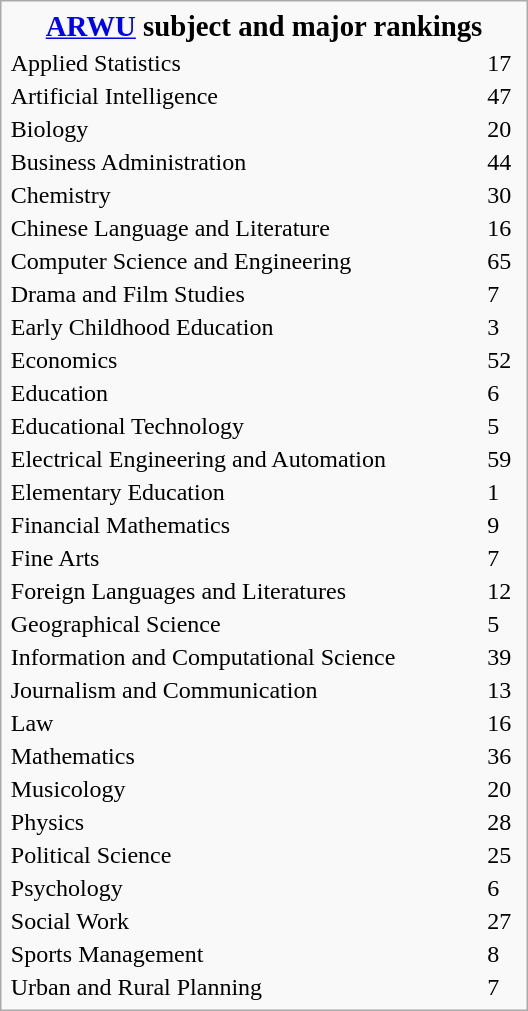<table class="infobox" style="width: 22em;">
<tr>
<th colspan="2" style="font-size: 100%; text-align: center;"><big><a href='#'>ARWU</a> subject and major rankings</big></th>
</tr>
<tr>
<td>Applied Statistics</td>
<td>17</td>
</tr>
<tr>
<td>Artificial Intelligence</td>
<td>47</td>
</tr>
<tr>
<td>Biology</td>
<td>20</td>
</tr>
<tr>
<td>Business Administration</td>
<td>44</td>
</tr>
<tr>
<td>Chemistry</td>
<td>30</td>
</tr>
<tr>
<td>Chinese Language and Literature</td>
<td>16</td>
</tr>
<tr>
<td>Computer Science and Engineering</td>
<td>65</td>
</tr>
<tr>
<td>Drama and Film Studies</td>
<td>7</td>
</tr>
<tr>
<td>Early Childhood Education</td>
<td>3</td>
</tr>
<tr>
<td>Economics</td>
<td>52</td>
</tr>
<tr>
<td>Education</td>
<td>6</td>
</tr>
<tr>
<td>Educational Technology</td>
<td>5</td>
</tr>
<tr>
<td>Electrical Engineering and Automation</td>
<td>59</td>
</tr>
<tr>
<td>Elementary Education</td>
<td>1</td>
</tr>
<tr>
<td>Financial Mathematics</td>
<td>9</td>
</tr>
<tr>
<td>Fine Arts</td>
<td>7</td>
</tr>
<tr>
<td>Foreign Languages and Literatures</td>
<td>12</td>
</tr>
<tr>
<td>Geographical Science</td>
<td>5</td>
</tr>
<tr>
<td>Information and Computational Science</td>
<td>39</td>
</tr>
<tr>
<td>Journalism and Communication</td>
<td>13</td>
</tr>
<tr>
<td>Law</td>
<td>16</td>
</tr>
<tr>
<td>Mathematics</td>
<td>36</td>
</tr>
<tr>
<td>Musicology</td>
<td>20</td>
</tr>
<tr>
<td>Physics</td>
<td>28</td>
</tr>
<tr>
<td>Political Science</td>
<td>25</td>
</tr>
<tr>
<td>Psychology</td>
<td>6</td>
</tr>
<tr>
<td>Social Work</td>
<td>27</td>
</tr>
<tr>
<td>Sports Management</td>
<td>8</td>
</tr>
<tr>
<td>Urban and Rural Planning</td>
<td>7</td>
</tr>
</table>
